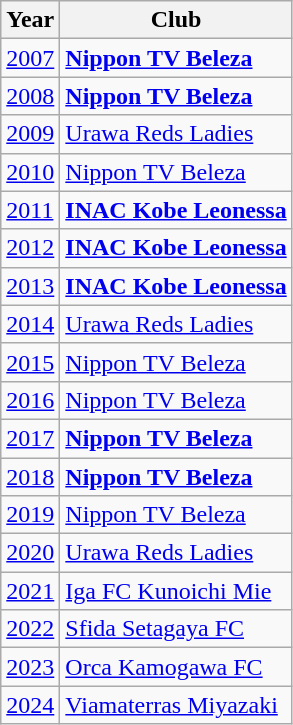<table class="wikitable">
<tr>
<th>Year</th>
<th>Club</th>
</tr>
<tr>
<td><a href='#'>2007</a></td>
<td><strong><a href='#'>Nippon TV Beleza</a></strong></td>
</tr>
<tr>
<td><a href='#'>2008</a></td>
<td><strong><a href='#'>Nippon TV Beleza</a></strong></td>
</tr>
<tr>
<td><a href='#'>2009</a></td>
<td><a href='#'>Urawa Reds Ladies</a></td>
</tr>
<tr>
<td><a href='#'>2010</a></td>
<td><a href='#'>Nippon TV Beleza</a></td>
</tr>
<tr>
<td><a href='#'>2011</a></td>
<td><strong><a href='#'>INAC Kobe Leonessa</a></strong></td>
</tr>
<tr>
<td><a href='#'>2012</a></td>
<td><strong><a href='#'>INAC Kobe Leonessa</a></strong></td>
</tr>
<tr>
<td><a href='#'>2013</a></td>
<td><strong><a href='#'>INAC Kobe Leonessa</a></strong></td>
</tr>
<tr>
<td><a href='#'>2014</a></td>
<td><a href='#'>Urawa Reds Ladies</a></td>
</tr>
<tr>
<td><a href='#'>2015</a></td>
<td><a href='#'>Nippon TV Beleza</a></td>
</tr>
<tr>
<td><a href='#'>2016</a></td>
<td><a href='#'>Nippon TV Beleza</a></td>
</tr>
<tr>
<td><a href='#'>2017</a></td>
<td><strong><a href='#'>Nippon TV Beleza</a></strong></td>
</tr>
<tr>
<td><a href='#'>2018</a></td>
<td><strong><a href='#'>Nippon TV Beleza</a></strong></td>
</tr>
<tr>
<td><a href='#'>2019</a></td>
<td><a href='#'>Nippon TV Beleza</a></td>
</tr>
<tr>
<td><a href='#'>2020</a></td>
<td><a href='#'>Urawa Reds Ladies</a></td>
</tr>
<tr>
<td><a href='#'>2021</a></td>
<td><a href='#'>Iga FC Kunoichi Mie</a></td>
</tr>
<tr>
<td><a href='#'>2022</a></td>
<td><a href='#'>Sfida Setagaya FC</a></td>
</tr>
<tr>
<td><a href='#'>2023</a></td>
<td><a href='#'>Orca Kamogawa FC</a></td>
</tr>
<tr>
<td><a href='#'>2024</a></td>
<td><a href='#'>Viamaterras Miyazaki</a></td>
</tr>
</table>
